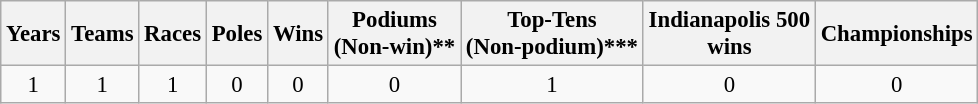<table class="wikitable" style="text-align:center; font-size:95%">
<tr>
<th>Years</th>
<th>Teams</th>
<th>Races</th>
<th>Poles</th>
<th>Wins</th>
<th>Podiums<br>(Non-win)**</th>
<th>Top-Tens<br>(Non-podium)***</th>
<th>Indianapolis 500<br> wins</th>
<th>Championships</th>
</tr>
<tr>
<td>1</td>
<td>1</td>
<td>1</td>
<td>0</td>
<td>0</td>
<td>0</td>
<td>1</td>
<td>0</td>
<td>0</td>
</tr>
</table>
